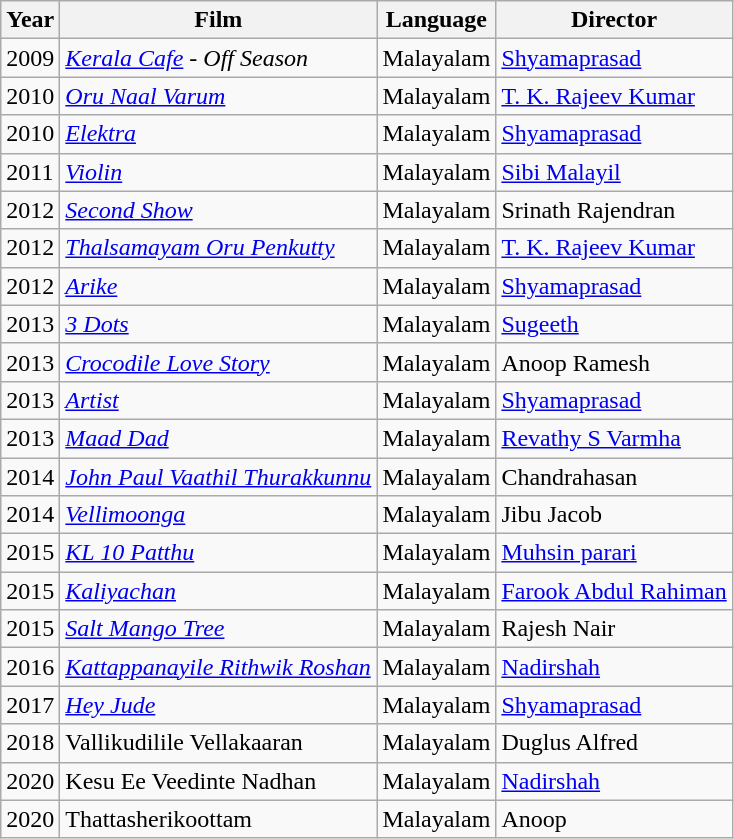<table class="wikitable sortable">
<tr>
<th>Year</th>
<th>Film</th>
<th>Language</th>
<th>Director</th>
</tr>
<tr>
<td>2009</td>
<td><em><a href='#'>Kerala Cafe</a> - Off Season</em></td>
<td>Malayalam</td>
<td><a href='#'>Shyamaprasad</a></td>
</tr>
<tr>
<td>2010</td>
<td><em><a href='#'>Oru Naal Varum</a></em></td>
<td>Malayalam</td>
<td><a href='#'>T. K. Rajeev Kumar</a></td>
</tr>
<tr>
<td>2010</td>
<td><em><a href='#'>Elektra</a></em></td>
<td>Malayalam</td>
<td><a href='#'>Shyamaprasad</a></td>
</tr>
<tr>
<td>2011</td>
<td><em><a href='#'>Violin</a></em></td>
<td>Malayalam</td>
<td><a href='#'>Sibi Malayil</a></td>
</tr>
<tr>
<td>2012</td>
<td><em><a href='#'>Second Show</a></em></td>
<td>Malayalam</td>
<td>Srinath Rajendran</td>
</tr>
<tr>
<td>2012</td>
<td><em><a href='#'>Thalsamayam Oru Penkutty</a></em></td>
<td>Malayalam</td>
<td><a href='#'>T. K. Rajeev Kumar</a></td>
</tr>
<tr>
<td>2012</td>
<td><em><a href='#'>Arike</a></em></td>
<td>Malayalam</td>
<td><a href='#'>Shyamaprasad</a></td>
</tr>
<tr>
<td>2013</td>
<td><em><a href='#'>3 Dots</a></em></td>
<td>Malayalam</td>
<td><a href='#'>Sugeeth</a></td>
</tr>
<tr>
<td>2013</td>
<td><em><a href='#'>Crocodile Love Story</a></em></td>
<td>Malayalam</td>
<td>Anoop Ramesh</td>
</tr>
<tr>
<td>2013</td>
<td><em><a href='#'>Artist</a></em></td>
<td>Malayalam</td>
<td><a href='#'>Shyamaprasad</a></td>
</tr>
<tr>
<td>2013</td>
<td><em><a href='#'>Maad Dad</a></em></td>
<td>Malayalam</td>
<td><a href='#'>Revathy S Varmha</a></td>
</tr>
<tr>
<td>2014</td>
<td><em><a href='#'>John Paul Vaathil Thurakkunnu</a></em></td>
<td>Malayalam</td>
<td>Chandrahasan</td>
</tr>
<tr>
<td>2014</td>
<td><em><a href='#'>Vellimoonga</a></em></td>
<td>Malayalam</td>
<td>Jibu Jacob</td>
</tr>
<tr>
<td>2015</td>
<td><em><a href='#'>KL 10 Patthu</a></em></td>
<td>Malayalam</td>
<td><a href='#'>Muhsin parari</a></td>
</tr>
<tr>
<td>2015</td>
<td><em><a href='#'>Kaliyachan</a></em></td>
<td>Malayalam</td>
<td><a href='#'>Farook Abdul Rahiman</a></td>
</tr>
<tr>
<td>2015</td>
<td><em><a href='#'>Salt Mango Tree</a></em></td>
<td>Malayalam</td>
<td>Rajesh Nair</td>
</tr>
<tr>
<td>2016</td>
<td><em><a href='#'>Kattappanayile Rithwik Roshan</a></em></td>
<td>Malayalam</td>
<td><a href='#'>Nadirshah</a></td>
</tr>
<tr>
<td>2017</td>
<td><em><a href='#'>Hey Jude</a></em></td>
<td>Malayalam</td>
<td><a href='#'>Shyamaprasad</a></td>
</tr>
<tr>
<td>2018</td>
<td>Vallikudilile Vellakaaran</td>
<td>Malayalam</td>
<td>Duglus Alfred</td>
</tr>
<tr>
<td>2020</td>
<td>Kesu Ee Veedinte Nadhan</td>
<td>Malayalam</td>
<td><a href='#'>Nadirshah</a></td>
</tr>
<tr>
<td>2020</td>
<td>Thattasherikoottam</td>
<td>Malayalam</td>
<td>Anoop</td>
</tr>
</table>
